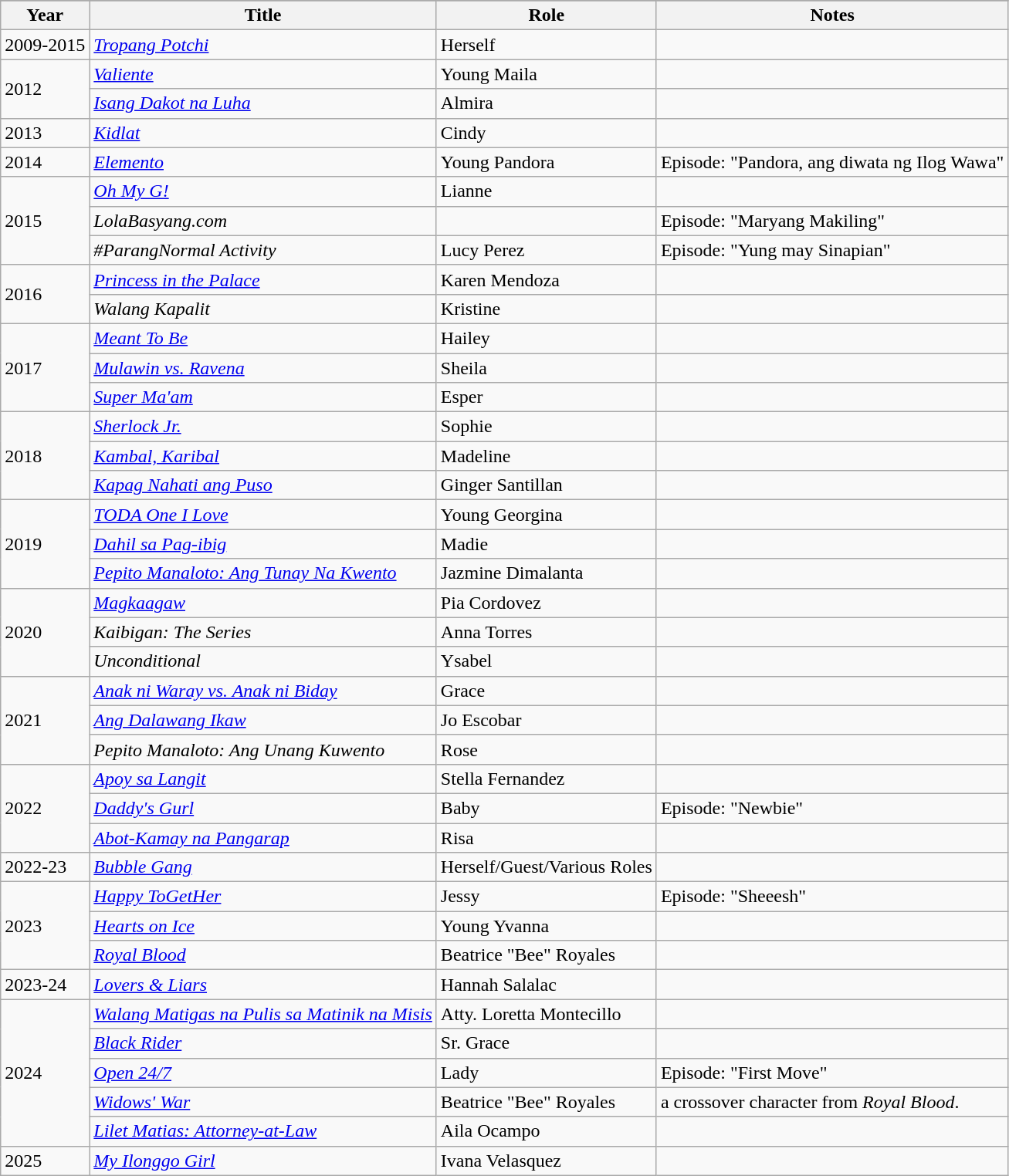<table class="wikitable sortable" background: #f9f9f9>
<tr bgcolor="#B0C4DE" align="center">
</tr>
<tr>
<th>Year</th>
<th>Title</th>
<th>Role</th>
<th>Notes</th>
</tr>
<tr>
<td>2009-2015</td>
<td><em><a href='#'>Tropang Potchi</a></em></td>
<td>Herself</td>
<td></td>
</tr>
<tr>
<td rowspan="2">2012</td>
<td><a href='#'><em>Valiente</em></a></td>
<td>Young Maila</td>
<td></td>
</tr>
<tr>
<td><em><a href='#'>Isang Dakot na Luha</a></em></td>
<td>Almira</td>
<td></td>
</tr>
<tr>
<td>2013</td>
<td><em><a href='#'>Kidlat</a></em></td>
<td>Cindy</td>
<td></td>
</tr>
<tr>
<td>2014</td>
<td><em><a href='#'>Elemento</a></em></td>
<td>Young Pandora</td>
<td>Episode: "Pandora, ang diwata ng Ilog Wawa"</td>
</tr>
<tr>
<td rowspan="3">2015</td>
<td><em><a href='#'>Oh My G!</a></em></td>
<td>Lianne</td>
<td></td>
</tr>
<tr>
<td><em>LolaBasyang.com</em></td>
<td></td>
<td>Episode: "Maryang Makiling"</td>
</tr>
<tr>
<td><em>#ParangNormal Activity</em></td>
<td>Lucy Perez</td>
<td>Episode: "Yung may Sinapian"</td>
</tr>
<tr>
<td rowspan="2">2016</td>
<td><em><a href='#'>Princess in the Palace</a></em></td>
<td>Karen Mendoza</td>
<td></td>
</tr>
<tr>
<td><em>Walang Kapalit</em></td>
<td>Kristine</td>
<td></td>
</tr>
<tr>
<td rowspan= "3">2017</td>
<td><em><a href='#'>Meant To Be</a></em></td>
<td>Hailey</td>
<td></td>
</tr>
<tr>
<td><em><a href='#'>Mulawin vs. Ravena</a></em></td>
<td>Sheila</td>
<td></td>
</tr>
<tr>
<td><em><a href='#'>Super Ma'am</a></em></td>
<td>Esper</td>
<td></td>
</tr>
<tr>
<td rowspan= "3">2018</td>
<td><em><a href='#'>Sherlock Jr.</a></em></td>
<td>Sophie</td>
<td></td>
</tr>
<tr>
<td><em><a href='#'>Kambal, Karibal</a></em></td>
<td>Madeline</td>
<td></td>
</tr>
<tr>
<td><em><a href='#'>Kapag Nahati ang Puso</a></em></td>
<td>Ginger Santillan</td>
<td></td>
</tr>
<tr>
<td rowspan="3">2019</td>
<td><em><a href='#'>TODA One I Love</a></em></td>
<td>Young Georgina</td>
<td></td>
</tr>
<tr>
<td><em><a href='#'>Dahil sa Pag-ibig</a></em></td>
<td>Madie</td>
<td></td>
</tr>
<tr>
<td><a href='#'><em>Pepito Manaloto: Ang Tunay Na Kwento</em></a></td>
<td>Jazmine Dimalanta</td>
<td></td>
</tr>
<tr>
<td rowspan="3">2020</td>
<td><em><a href='#'>Magkaagaw</a></em></td>
<td>Pia Cordovez</td>
<td></td>
</tr>
<tr>
<td><em>Kaibigan: The Series</em></td>
<td>Anna Torres</td>
<td></td>
</tr>
<tr>
<td><em>Unconditional</em></td>
<td>Ysabel</td>
<td></td>
</tr>
<tr>
<td rowspan= "3">2021</td>
<td><em><a href='#'>Anak ni Waray vs. Anak ni Biday</a></em></td>
<td>Grace</td>
<td></td>
</tr>
<tr>
<td><em><a href='#'>Ang Dalawang Ikaw</a></em></td>
<td>Jo Escobar</td>
<td></td>
</tr>
<tr>
<td><em>Pepito Manaloto: Ang Unang Kuwento</em></td>
<td>Rose</td>
<td></td>
</tr>
<tr>
<td rowspan="3">2022</td>
<td><em><a href='#'>Apoy sa Langit</a></em></td>
<td>Stella Fernandez</td>
<td></td>
</tr>
<tr>
<td><em><a href='#'>Daddy's Gurl</a></em></td>
<td>Baby</td>
<td>Episode: "Newbie"</td>
</tr>
<tr>
<td><em><a href='#'>Abot-Kamay na Pangarap</a></em></td>
<td>Risa</td>
<td></td>
</tr>
<tr>
<td>2022-23</td>
<td><em><a href='#'>Bubble Gang</a></em></td>
<td>Herself/Guest/Various Roles</td>
<td></td>
</tr>
<tr>
<td rowspan= "3">2023</td>
<td><em><a href='#'>Happy ToGetHer</a></em></td>
<td>Jessy</td>
<td>Episode: "Sheeesh"</td>
</tr>
<tr>
<td><em><a href='#'>Hearts on Ice</a></em></td>
<td>Young Yvanna</td>
<td></td>
</tr>
<tr>
<td><em><a href='#'>Royal Blood</a></em></td>
<td>Beatrice "Bee" Royales</td>
<td></td>
</tr>
<tr>
<td>2023-24</td>
<td><em><a href='#'>Lovers & Liars</a></em></td>
<td>Hannah Salalac</td>
<td></td>
</tr>
<tr>
<td rowspan="5">2024</td>
<td><a href='#'><em>Walang Matigas na Pulis sa Matinik na Misis</em></a></td>
<td>Atty. Loretta Montecillo</td>
<td></td>
</tr>
<tr>
<td><em><a href='#'>Black Rider</a></em></td>
<td>Sr. Grace</td>
<td></td>
</tr>
<tr>
<td><a href='#'><em>Open 24/7</em></a></td>
<td>Lady</td>
<td>Episode: "First Move"</td>
</tr>
<tr>
<td><em><a href='#'>Widows' War</a></em></td>
<td>Beatrice "Bee" Royales</td>
<td>a crossover character from <em>Royal Blood</em>.</td>
</tr>
<tr>
<td><em><a href='#'>Lilet Matias: Attorney-at-Law</a></em></td>
<td>Aila Ocampo</td>
<td></td>
</tr>
<tr>
<td>2025</td>
<td><em><a href='#'>My Ilonggo Girl</a></em></td>
<td>Ivana Velasquez</td>
<td></td>
</tr>
</table>
